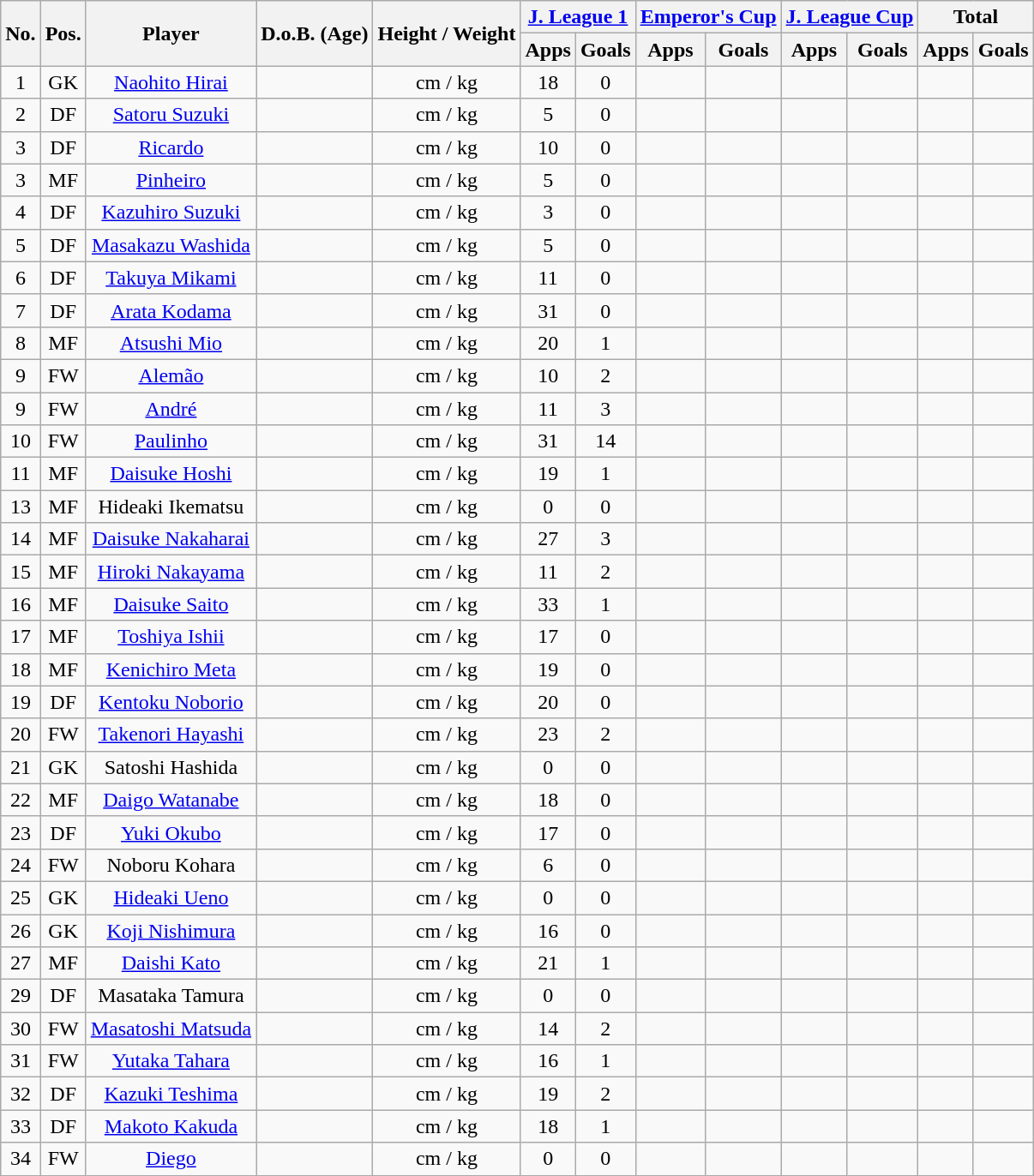<table class="wikitable" style="text-align:center;">
<tr>
<th rowspan="2">No.</th>
<th rowspan="2">Pos.</th>
<th rowspan="2">Player</th>
<th rowspan="2">D.o.B. (Age)</th>
<th rowspan="2">Height / Weight</th>
<th colspan="2"><a href='#'>J. League 1</a></th>
<th colspan="2"><a href='#'>Emperor's Cup</a></th>
<th colspan="2"><a href='#'>J. League Cup</a></th>
<th colspan="2">Total</th>
</tr>
<tr>
<th>Apps</th>
<th>Goals</th>
<th>Apps</th>
<th>Goals</th>
<th>Apps</th>
<th>Goals</th>
<th>Apps</th>
<th>Goals</th>
</tr>
<tr>
<td>1</td>
<td>GK</td>
<td><a href='#'>Naohito Hirai</a></td>
<td></td>
<td>cm / kg</td>
<td>18</td>
<td>0</td>
<td></td>
<td></td>
<td></td>
<td></td>
<td></td>
<td></td>
</tr>
<tr>
<td>2</td>
<td>DF</td>
<td><a href='#'>Satoru Suzuki</a></td>
<td></td>
<td>cm / kg</td>
<td>5</td>
<td>0</td>
<td></td>
<td></td>
<td></td>
<td></td>
<td></td>
<td></td>
</tr>
<tr>
<td>3</td>
<td>DF</td>
<td><a href='#'>Ricardo</a></td>
<td></td>
<td>cm / kg</td>
<td>10</td>
<td>0</td>
<td></td>
<td></td>
<td></td>
<td></td>
<td></td>
<td></td>
</tr>
<tr>
<td>3</td>
<td>MF</td>
<td><a href='#'>Pinheiro</a></td>
<td></td>
<td>cm / kg</td>
<td>5</td>
<td>0</td>
<td></td>
<td></td>
<td></td>
<td></td>
<td></td>
<td></td>
</tr>
<tr>
<td>4</td>
<td>DF</td>
<td><a href='#'>Kazuhiro Suzuki</a></td>
<td></td>
<td>cm / kg</td>
<td>3</td>
<td>0</td>
<td></td>
<td></td>
<td></td>
<td></td>
<td></td>
<td></td>
</tr>
<tr>
<td>5</td>
<td>DF</td>
<td><a href='#'>Masakazu Washida</a></td>
<td></td>
<td>cm / kg</td>
<td>5</td>
<td>0</td>
<td></td>
<td></td>
<td></td>
<td></td>
<td></td>
<td></td>
</tr>
<tr>
<td>6</td>
<td>DF</td>
<td><a href='#'>Takuya Mikami</a></td>
<td></td>
<td>cm / kg</td>
<td>11</td>
<td>0</td>
<td></td>
<td></td>
<td></td>
<td></td>
<td></td>
<td></td>
</tr>
<tr>
<td>7</td>
<td>DF</td>
<td><a href='#'>Arata Kodama</a></td>
<td></td>
<td>cm / kg</td>
<td>31</td>
<td>0</td>
<td></td>
<td></td>
<td></td>
<td></td>
<td></td>
<td></td>
</tr>
<tr>
<td>8</td>
<td>MF</td>
<td><a href='#'>Atsushi Mio</a></td>
<td></td>
<td>cm / kg</td>
<td>20</td>
<td>1</td>
<td></td>
<td></td>
<td></td>
<td></td>
<td></td>
<td></td>
</tr>
<tr>
<td>9</td>
<td>FW</td>
<td><a href='#'>Alemão</a></td>
<td></td>
<td>cm / kg</td>
<td>10</td>
<td>2</td>
<td></td>
<td></td>
<td></td>
<td></td>
<td></td>
<td></td>
</tr>
<tr>
<td>9</td>
<td>FW</td>
<td><a href='#'>André</a></td>
<td></td>
<td>cm / kg</td>
<td>11</td>
<td>3</td>
<td></td>
<td></td>
<td></td>
<td></td>
<td></td>
<td></td>
</tr>
<tr>
<td>10</td>
<td>FW</td>
<td><a href='#'>Paulinho</a></td>
<td></td>
<td>cm / kg</td>
<td>31</td>
<td>14</td>
<td></td>
<td></td>
<td></td>
<td></td>
<td></td>
<td></td>
</tr>
<tr>
<td>11</td>
<td>MF</td>
<td><a href='#'>Daisuke Hoshi</a></td>
<td></td>
<td>cm / kg</td>
<td>19</td>
<td>1</td>
<td></td>
<td></td>
<td></td>
<td></td>
<td></td>
<td></td>
</tr>
<tr>
<td>13</td>
<td>MF</td>
<td>Hideaki Ikematsu</td>
<td></td>
<td>cm / kg</td>
<td>0</td>
<td>0</td>
<td></td>
<td></td>
<td></td>
<td></td>
<td></td>
<td></td>
</tr>
<tr>
<td>14</td>
<td>MF</td>
<td><a href='#'>Daisuke Nakaharai</a></td>
<td></td>
<td>cm / kg</td>
<td>27</td>
<td>3</td>
<td></td>
<td></td>
<td></td>
<td></td>
<td></td>
<td></td>
</tr>
<tr>
<td>15</td>
<td>MF</td>
<td><a href='#'>Hiroki Nakayama</a></td>
<td></td>
<td>cm / kg</td>
<td>11</td>
<td>2</td>
<td></td>
<td></td>
<td></td>
<td></td>
<td></td>
<td></td>
</tr>
<tr>
<td>16</td>
<td>MF</td>
<td><a href='#'>Daisuke Saito</a></td>
<td></td>
<td>cm / kg</td>
<td>33</td>
<td>1</td>
<td></td>
<td></td>
<td></td>
<td></td>
<td></td>
<td></td>
</tr>
<tr>
<td>17</td>
<td>MF</td>
<td><a href='#'>Toshiya Ishii</a></td>
<td></td>
<td>cm / kg</td>
<td>17</td>
<td>0</td>
<td></td>
<td></td>
<td></td>
<td></td>
<td></td>
<td></td>
</tr>
<tr>
<td>18</td>
<td>MF</td>
<td><a href='#'>Kenichiro Meta</a></td>
<td></td>
<td>cm / kg</td>
<td>19</td>
<td>0</td>
<td></td>
<td></td>
<td></td>
<td></td>
<td></td>
<td></td>
</tr>
<tr>
<td>19</td>
<td>DF</td>
<td><a href='#'>Kentoku Noborio</a></td>
<td></td>
<td>cm / kg</td>
<td>20</td>
<td>0</td>
<td></td>
<td></td>
<td></td>
<td></td>
<td></td>
<td></td>
</tr>
<tr>
<td>20</td>
<td>FW</td>
<td><a href='#'>Takenori Hayashi</a></td>
<td></td>
<td>cm / kg</td>
<td>23</td>
<td>2</td>
<td></td>
<td></td>
<td></td>
<td></td>
<td></td>
<td></td>
</tr>
<tr>
<td>21</td>
<td>GK</td>
<td>Satoshi Hashida</td>
<td></td>
<td>cm / kg</td>
<td>0</td>
<td>0</td>
<td></td>
<td></td>
<td></td>
<td></td>
<td></td>
<td></td>
</tr>
<tr>
<td>22</td>
<td>MF</td>
<td><a href='#'>Daigo Watanabe</a></td>
<td></td>
<td>cm / kg</td>
<td>18</td>
<td>0</td>
<td></td>
<td></td>
<td></td>
<td></td>
<td></td>
<td></td>
</tr>
<tr>
<td>23</td>
<td>DF</td>
<td><a href='#'>Yuki Okubo</a></td>
<td></td>
<td>cm / kg</td>
<td>17</td>
<td>0</td>
<td></td>
<td></td>
<td></td>
<td></td>
<td></td>
<td></td>
</tr>
<tr>
<td>24</td>
<td>FW</td>
<td>Noboru Kohara</td>
<td></td>
<td>cm / kg</td>
<td>6</td>
<td>0</td>
<td></td>
<td></td>
<td></td>
<td></td>
<td></td>
<td></td>
</tr>
<tr>
<td>25</td>
<td>GK</td>
<td><a href='#'>Hideaki Ueno</a></td>
<td></td>
<td>cm / kg</td>
<td>0</td>
<td>0</td>
<td></td>
<td></td>
<td></td>
<td></td>
<td></td>
<td></td>
</tr>
<tr>
<td>26</td>
<td>GK</td>
<td><a href='#'>Koji Nishimura</a></td>
<td></td>
<td>cm / kg</td>
<td>16</td>
<td>0</td>
<td></td>
<td></td>
<td></td>
<td></td>
<td></td>
<td></td>
</tr>
<tr>
<td>27</td>
<td>MF</td>
<td><a href='#'>Daishi Kato</a></td>
<td></td>
<td>cm / kg</td>
<td>21</td>
<td>1</td>
<td></td>
<td></td>
<td></td>
<td></td>
<td></td>
<td></td>
</tr>
<tr>
<td>29</td>
<td>DF</td>
<td>Masataka Tamura</td>
<td></td>
<td>cm / kg</td>
<td>0</td>
<td>0</td>
<td></td>
<td></td>
<td></td>
<td></td>
<td></td>
<td></td>
</tr>
<tr>
<td>30</td>
<td>FW</td>
<td><a href='#'>Masatoshi Matsuda</a></td>
<td></td>
<td>cm / kg</td>
<td>14</td>
<td>2</td>
<td></td>
<td></td>
<td></td>
<td></td>
<td></td>
<td></td>
</tr>
<tr>
<td>31</td>
<td>FW</td>
<td><a href='#'>Yutaka Tahara</a></td>
<td></td>
<td>cm / kg</td>
<td>16</td>
<td>1</td>
<td></td>
<td></td>
<td></td>
<td></td>
<td></td>
<td></td>
</tr>
<tr>
<td>32</td>
<td>DF</td>
<td><a href='#'>Kazuki Teshima</a></td>
<td></td>
<td>cm / kg</td>
<td>19</td>
<td>2</td>
<td></td>
<td></td>
<td></td>
<td></td>
<td></td>
<td></td>
</tr>
<tr>
<td>33</td>
<td>DF</td>
<td><a href='#'>Makoto Kakuda</a></td>
<td></td>
<td>cm / kg</td>
<td>18</td>
<td>1</td>
<td></td>
<td></td>
<td></td>
<td></td>
<td></td>
<td></td>
</tr>
<tr>
<td>34</td>
<td>FW</td>
<td><a href='#'>Diego</a></td>
<td></td>
<td>cm / kg</td>
<td>0</td>
<td>0</td>
<td></td>
<td></td>
<td></td>
<td></td>
<td></td>
<td></td>
</tr>
</table>
